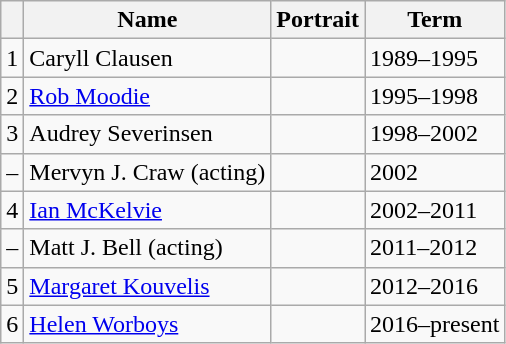<table class="wikitable">
<tr>
<th></th>
<th>Name</th>
<th>Portrait</th>
<th>Term</th>
</tr>
<tr>
<td align=center>1</td>
<td>Caryll Clausen</td>
<td></td>
<td>1989–1995</td>
</tr>
<tr>
<td align=center>2</td>
<td><a href='#'>Rob Moodie</a></td>
<td></td>
<td>1995–1998</td>
</tr>
<tr>
<td align=center>3</td>
<td>Audrey Severinsen</td>
<td></td>
<td>1998–2002</td>
</tr>
<tr>
<td align=center>–</td>
<td>Mervyn J. Craw (acting)</td>
<td></td>
<td>2002</td>
</tr>
<tr>
<td align=center>4</td>
<td><a href='#'>Ian McKelvie</a></td>
<td></td>
<td>2002–2011</td>
</tr>
<tr>
<td align=center>–</td>
<td>Matt J. Bell (acting)</td>
<td></td>
<td>2011–2012</td>
</tr>
<tr>
<td align=center>5</td>
<td><a href='#'>Margaret Kouvelis</a></td>
<td></td>
<td>2012–2016</td>
</tr>
<tr>
<td align=center>6</td>
<td><a href='#'>Helen Worboys</a></td>
<td></td>
<td>2016–present</td>
</tr>
</table>
